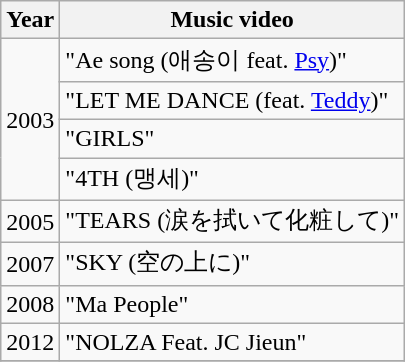<table class="wikitable">
<tr>
<th>Year</th>
<th>Music video</th>
</tr>
<tr>
<td rowspan="4">2003</td>
<td>"Ae song (애송이 feat. <a href='#'>Psy</a>)"</td>
</tr>
<tr>
<td>"LET ME DANCE (feat. <a href='#'>Teddy</a>)"</td>
</tr>
<tr>
<td>"GIRLS"</td>
</tr>
<tr>
<td>"4TH (맹세)"</td>
</tr>
<tr>
<td>2005</td>
<td>"TEARS (涙を拭いて化粧して)"</td>
</tr>
<tr>
<td>2007</td>
<td>"SKY (空の上に)"</td>
</tr>
<tr>
<td>2008</td>
<td>"Ma People"</td>
</tr>
<tr>
<td>2012</td>
<td>"NOLZA Feat. JC Jieun"</td>
</tr>
<tr>
</tr>
</table>
